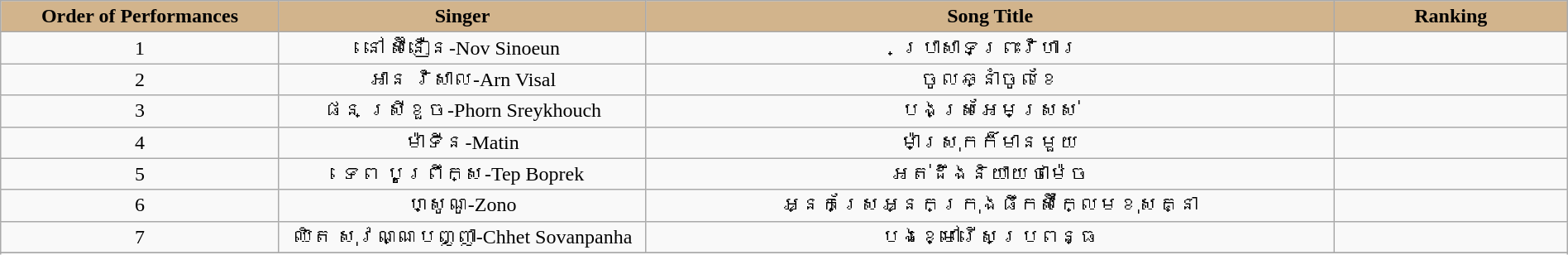<table class="wikitable sortable mw-collapsible" width="100%" style="text-align:center">
<tr align=center style="background:tan">
<td style="width:5%"><strong>Order of Performances</strong></td>
<td style="width:8%"><strong>Singer</strong></td>
<td style="width:15%"><strong>Song Title</strong></td>
<td style="width:5%"><strong>Ranking</strong></td>
</tr>
<tr>
<td>1</td>
<td>នៅ ស៊ីនឿន-Nov Sinoeun</td>
<td>ប្រាសាទព្រះវិហារ</td>
<td></td>
</tr>
<tr align="center">
<td>2</td>
<td>អាន វិសាល-Arn Visal</td>
<td>ចូលឆ្នាំចូលខែ</td>
<td></td>
</tr>
<tr align="center">
<td>3</td>
<td>ផន ស្រីខួច-Phorn Sreykhouch</td>
<td>បងស្រអែមស្រស់</td>
<td></td>
</tr>
<tr align="center">
<td>4</td>
<td>ម៉ាទីន-Matin</td>
<td>ម៉ាស្រុកក៏មានមួយ</td>
<td></td>
</tr>
<tr align="center">
<td>5</td>
<td>ទេព បូព្រឹក្ស-Tep Boprek</td>
<td>អត់ដឹងនិយាយថាម៉េច</td>
<td></td>
</tr>
<tr align="center">
<td>6</td>
<td>ហ្សូណូ-Zono</td>
<td>អ្នកស្រែអ្នកក្រុងផឹកស៊ីក្លែមខុសគ្នា</td>
<td></td>
</tr>
<tr align="center">
<td>7</td>
<td>ឈិត សុវណ្ណបញ្ញា-Chhet Sovanpanha</td>
<td>បងខ្មៅរើសប្រពន្ធ</td>
<td></td>
</tr>
<tr align="center">
</tr>
<tr>
</tr>
</table>
